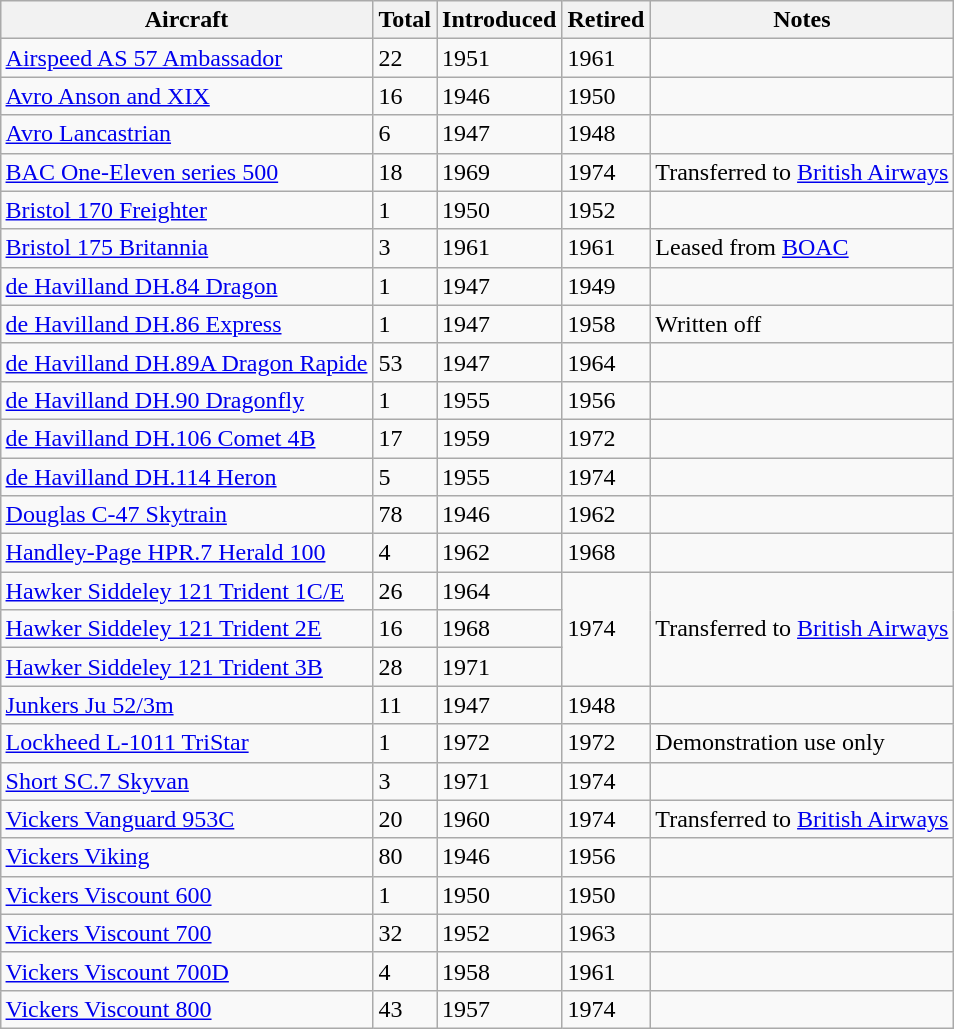<table class="wikitable sortable" style="margin:0.5em auto; text-align:left">
<tr>
<th>Aircraft</th>
<th>Total</th>
<th>Introduced</th>
<th>Retired</th>
<th>Notes</th>
</tr>
<tr>
<td><a href='#'>Airspeed AS 57 Ambassador</a></td>
<td>22</td>
<td>1951</td>
<td>1961</td>
<td></td>
</tr>
<tr>
<td><a href='#'> Avro Anson and XIX</a></td>
<td>16</td>
<td>1946</td>
<td>1950</td>
<td></td>
</tr>
<tr>
<td><a href='#'>Avro Lancastrian</a></td>
<td>6</td>
<td>1947</td>
<td>1948</td>
<td></td>
</tr>
<tr>
<td><a href='#'>BAC One-Eleven series 500</a></td>
<td>18</td>
<td>1969</td>
<td>1974</td>
<td>Transferred to <a href='#'>British Airways</a></td>
</tr>
<tr>
<td><a href='#'>Bristol 170 Freighter</a></td>
<td>1</td>
<td>1950</td>
<td>1952</td>
<td></td>
</tr>
<tr>
<td><a href='#'>Bristol 175 Britannia</a></td>
<td>3</td>
<td>1961</td>
<td>1961</td>
<td>Leased from <a href='#'>BOAC</a></td>
</tr>
<tr>
<td><a href='#'>de Havilland DH.84 Dragon</a></td>
<td>1</td>
<td>1947</td>
<td>1949</td>
<td></td>
</tr>
<tr>
<td><a href='#'>de Havilland DH.86 Express</a></td>
<td>1</td>
<td>1947</td>
<td>1958</td>
<td>Written off</td>
</tr>
<tr>
<td><a href='#'>de Havilland DH.89A Dragon Rapide</a></td>
<td>53</td>
<td>1947</td>
<td>1964</td>
<td></td>
</tr>
<tr>
<td><a href='#'>de Havilland DH.90 Dragonfly</a></td>
<td>1</td>
<td>1955</td>
<td>1956</td>
<td></td>
</tr>
<tr>
<td><a href='#'>de Havilland DH.106 Comet 4B</a></td>
<td>17</td>
<td>1959</td>
<td>1972</td>
<td></td>
</tr>
<tr>
<td><a href='#'>de Havilland DH.114 Heron</a></td>
<td>5</td>
<td>1955</td>
<td>1974</td>
<td></td>
</tr>
<tr>
<td><a href='#'>Douglas C-47 Skytrain</a></td>
<td>78</td>
<td>1946</td>
<td>1962</td>
<td></td>
</tr>
<tr>
<td><a href='#'>Handley-Page HPR.7 Herald 100</a></td>
<td>4</td>
<td>1962</td>
<td>1968</td>
<td></td>
</tr>
<tr>
<td><a href='#'>Hawker Siddeley 121 Trident 1C/E</a></td>
<td>26</td>
<td>1964</td>
<td rowspan=3>1974</td>
<td rowspan=3>Transferred to <a href='#'>British Airways</a></td>
</tr>
<tr>
<td><a href='#'>Hawker Siddeley 121 Trident 2E</a></td>
<td>16</td>
<td>1968</td>
</tr>
<tr>
<td><a href='#'>Hawker Siddeley 121 Trident 3B</a></td>
<td>28</td>
<td>1971</td>
</tr>
<tr>
<td><a href='#'>Junkers Ju 52/3m</a></td>
<td>11</td>
<td>1947</td>
<td>1948</td>
<td></td>
</tr>
<tr>
<td><a href='#'>Lockheed L-1011 TriStar</a></td>
<td>1</td>
<td>1972</td>
<td>1972</td>
<td>Demonstration use only</td>
</tr>
<tr>
<td><a href='#'>Short SC.7 Skyvan</a></td>
<td>3</td>
<td>1971</td>
<td>1974</td>
<td></td>
</tr>
<tr>
<td><a href='#'>Vickers Vanguard 953C</a></td>
<td>20</td>
<td>1960</td>
<td>1974</td>
<td>Transferred to <a href='#'>British Airways</a></td>
</tr>
<tr>
<td><a href='#'>Vickers Viking</a></td>
<td>80</td>
<td>1946</td>
<td>1956</td>
<td></td>
</tr>
<tr>
<td><a href='#'>Vickers Viscount 600</a></td>
<td>1</td>
<td>1950</td>
<td>1950</td>
<td></td>
</tr>
<tr>
<td><a href='#'>Vickers Viscount 700</a></td>
<td>32</td>
<td>1952</td>
<td>1963</td>
<td></td>
</tr>
<tr>
<td><a href='#'>Vickers Viscount 700D</a></td>
<td>4</td>
<td>1958</td>
<td>1961</td>
<td></td>
</tr>
<tr>
<td><a href='#'>Vickers Viscount 800</a></td>
<td>43</td>
<td>1957</td>
<td>1974</td>
<td></td>
</tr>
</table>
